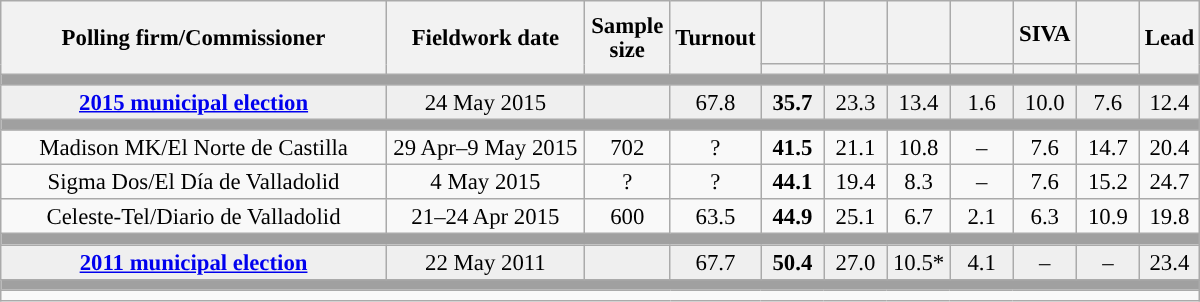<table class="wikitable collapsible collapsed" style="text-align:center; font-size:95%; line-height:16px;">
<tr style="height:42px;">
<th style="width:250px;" rowspan="2">Polling firm/Commissioner</th>
<th style="width:125px;" rowspan="2">Fieldwork date</th>
<th style="width:50px;" rowspan="2">Sample size</th>
<th style="width:45px;" rowspan="2">Turnout</th>
<th style="width:35px;"></th>
<th style="width:35px;"></th>
<th style="width:35px;"></th>
<th style="width:35px;"></th>
<th style="width:35px;">SIVA</th>
<th style="width:35px;"></th>
<th style="width:30px;" rowspan="2">Lead</th>
</tr>
<tr>
<th style="color:inherit;background:"></th>
<th style="color:inherit;background:"></th>
<th style="color:inherit;background:"></th>
<th style="color:inherit;background:"></th>
<th style="color:inherit;background:"></th>
<th style="color:inherit;background:"></th>
</tr>
<tr>
<td colspan="12" style="background:#A0A0A0"></td>
</tr>
<tr style="background:#EFEFEF;">
<td><strong><a href='#'>2015 municipal election</a></strong></td>
<td>24 May 2015</td>
<td></td>
<td>67.8</td>
<td><strong>35.7</strong><br></td>
<td>23.3<br></td>
<td>13.4<br></td>
<td>1.6<br></td>
<td>10.0<br></td>
<td>7.6<br></td>
<td style="background:">12.4</td>
</tr>
<tr>
<td colspan="12" style="background:#A0A0A0"></td>
</tr>
<tr>
<td>Madison MK/El Norte de Castilla</td>
<td>29 Apr–9 May 2015</td>
<td>702</td>
<td>?</td>
<td><strong>41.5</strong><br></td>
<td>21.1<br></td>
<td>10.8<br></td>
<td>–</td>
<td>7.6<br></td>
<td>14.7<br></td>
<td style="background:">20.4</td>
</tr>
<tr>
<td>Sigma Dos/El Día de Valladolid</td>
<td>4 May 2015</td>
<td>?</td>
<td>?</td>
<td><strong>44.1</strong><br></td>
<td>19.4<br></td>
<td>8.3<br></td>
<td>–</td>
<td>7.6<br></td>
<td>15.2<br></td>
<td style="background:">24.7</td>
</tr>
<tr>
<td>Celeste-Tel/Diario de Valladolid</td>
<td>21–24 Apr 2015</td>
<td>600</td>
<td>63.5</td>
<td><strong>44.9</strong><br></td>
<td>25.1<br></td>
<td>6.7<br></td>
<td>2.1<br></td>
<td>6.3<br></td>
<td>10.9<br></td>
<td style="background:">19.8</td>
</tr>
<tr>
<td colspan="12" style="background:#A0A0A0"></td>
</tr>
<tr style="background:#EFEFEF;">
<td><strong><a href='#'>2011 municipal election</a></strong></td>
<td>22 May 2011</td>
<td></td>
<td>67.7</td>
<td><strong>50.4</strong><br></td>
<td>27.0<br></td>
<td>10.5*<br></td>
<td>4.1<br></td>
<td>–</td>
<td>–</td>
<td style="background:">23.4</td>
</tr>
<tr>
<td colspan="12" style="background:#A0A0A0"></td>
</tr>
<tr>
<td align="left" colspan="12"></td>
</tr>
</table>
